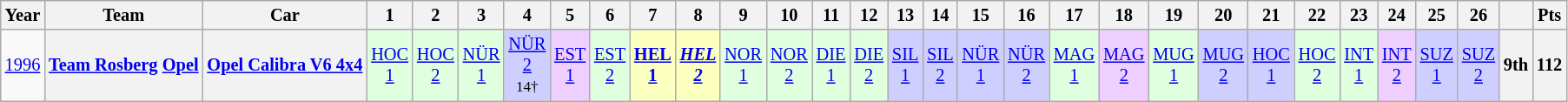<table class="wikitable" style="text-align:center; font-size:85%;">
<tr>
<th>Year</th>
<th>Team</th>
<th>Car</th>
<th>1</th>
<th>2</th>
<th>3</th>
<th>4</th>
<th>5</th>
<th>6</th>
<th>7</th>
<th>8</th>
<th>9</th>
<th>10</th>
<th>11</th>
<th>12</th>
<th>13</th>
<th>14</th>
<th>15</th>
<th>16</th>
<th>17</th>
<th>18</th>
<th>19</th>
<th>20</th>
<th>21</th>
<th>22</th>
<th>23</th>
<th>24</th>
<th>25</th>
<th>26</th>
<th></th>
<th>Pts</th>
</tr>
<tr>
<td><a href='#'>1996</a></td>
<th><a href='#'>Team Rosberg</a> <a href='#'>Opel</a></th>
<th><a href='#'>Opel Calibra V6 4x4</a></th>
<td style="background:#DFFFDF;"><a href='#'>HOC<br>1</a><br></td>
<td style="background:#DFFFDF;"><a href='#'>HOC<br>2</a><br></td>
<td style="background:#DFFFDF;"><a href='#'>NÜR<br>1</a><br></td>
<td style="background:#CFCFFF;"><a href='#'>NÜR<br>2</a><br><small>14†</small></td>
<td style="background:#EFCFFF;"><a href='#'>EST<br>1</a><br></td>
<td style="background:#DFFFDF;"><a href='#'>EST<br>2</a><br></td>
<td style="background:#FBFFBF;"><strong><a href='#'>HEL<br>1</a></strong><br></td>
<td style="background:#FBFFBF;"><strong><em><a href='#'>HEL<br>2</a></em></strong><br></td>
<td style="background:#DFFFDF;"><a href='#'>NOR<br>1</a><br></td>
<td style="background:#DFFFDF;"><a href='#'>NOR<br>2</a><br></td>
<td style="background:#DFFFDF;"><a href='#'>DIE<br>1</a><br></td>
<td style="background:#DFFFDF;"><a href='#'>DIE<br>2</a><br></td>
<td style="background:#CFCFFF;"><a href='#'>SIL<br>1</a><br></td>
<td style="background:#CFCFFF;"><a href='#'>SIL<br>2</a><br></td>
<td style="background:#CFCFFF;"><a href='#'>NÜR<br>1</a><br></td>
<td style="background:#CFCFFF;"><a href='#'>NÜR<br>2</a><br></td>
<td style="background:#DFFFDF;"><a href='#'>MAG<br>1</a><br></td>
<td style="background:#EFCFFF;"><a href='#'>MAG<br>2</a><br></td>
<td style="background:#DFFFDF;"><a href='#'>MUG<br>1</a><br></td>
<td style="background:#CFCFFF;"><a href='#'>MUG<br>2</a><br></td>
<td style="background:#CFCFFF;"><a href='#'>HOC<br>1</a><br></td>
<td style="background:#DFFFDF;"><a href='#'>HOC<br>2</a><br></td>
<td style="background:#DFFFDF;"><a href='#'>INT<br>1</a><br></td>
<td style="background:#EFCFFF;"><a href='#'>INT<br>2</a><br></td>
<td style="background:#CFCFFF;"><a href='#'>SUZ<br>1</a><br></td>
<td style="background:#CFCFFF;"><a href='#'>SUZ<br>2</a><br></td>
<th>9th</th>
<th>112</th>
</tr>
</table>
